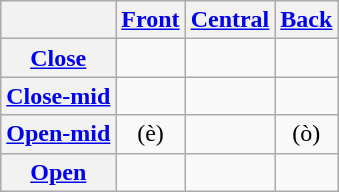<table class="wikitable" style="text-align: center">
<tr>
<th></th>
<th><a href='#'>Front</a></th>
<th><a href='#'>Central</a></th>
<th><a href='#'>Back</a></th>
</tr>
<tr>
<th><a href='#'>Close</a></th>
<td></td>
<td></td>
<td></td>
</tr>
<tr>
<th><a href='#'>Close-mid</a></th>
<td></td>
<td></td>
<td></td>
</tr>
<tr>
<th><a href='#'>Open-mid</a></th>
<td> (è)</td>
<td></td>
<td> (ò)</td>
</tr>
<tr>
<th><a href='#'>Open</a></th>
<td></td>
<td></td>
<td></td>
</tr>
</table>
